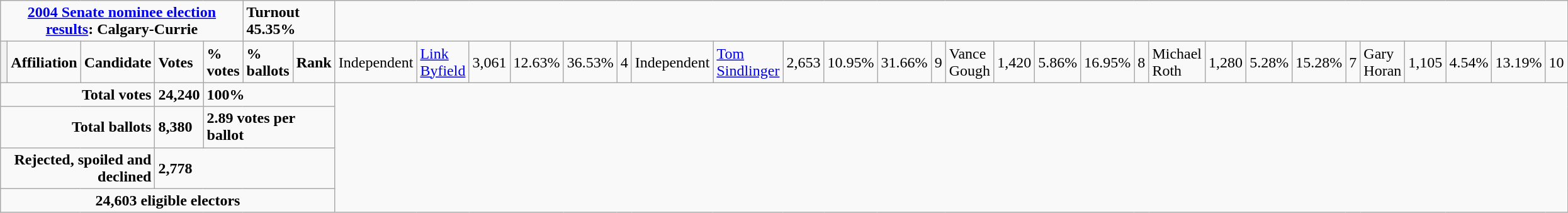<table class="wikitable">
<tr>
<td colspan="5" align=center><strong><a href='#'>2004 Senate nominee election results</a>: Calgary-Currie</strong></td>
<td colspan="2"><strong>Turnout 45.35%</strong></td>
</tr>
<tr>
<th style="width: 10px;"></th>
<td><strong>Affiliation</strong></td>
<td><strong>Candidate</strong></td>
<td><strong>Votes</strong></td>
<td><strong>% votes</strong></td>
<td><strong>% ballots</strong></td>
<td><strong>Rank</strong><br>


</td>
<td>Independent</td>
<td><a href='#'>Link Byfield</a></td>
<td>3,061</td>
<td>12.63%</td>
<td>36.53%</td>
<td>4<br></td>
<td>Independent</td>
<td><a href='#'>Tom Sindlinger</a></td>
<td>2,653</td>
<td>10.95%</td>
<td>31.66%</td>
<td>9<br>

</td>
<td>Vance Gough</td>
<td>1,420</td>
<td>5.86%</td>
<td>16.95%</td>
<td>8<br></td>
<td>Michael Roth</td>
<td>1,280</td>
<td>5.28%</td>
<td>15.28%</td>
<td>7<br></td>
<td>Gary Horan</td>
<td>1,105</td>
<td>4.54%</td>
<td>13.19%</td>
<td>10</td>
</tr>
<tr>
<td colspan="3" align="right"><strong>Total votes</strong></td>
<td><strong>24,240</strong></td>
<td colspan="3"><strong>100%</strong></td>
</tr>
<tr>
<td colspan="3" align="right"><strong>Total ballots</strong></td>
<td><strong>8,380</strong></td>
<td colspan="3"><strong>2.89 votes per ballot</strong></td>
</tr>
<tr>
<td colspan="3" align="right"><strong>Rejected, spoiled and declined</strong></td>
<td colspan="4"><strong>2,778</strong></td>
</tr>
<tr>
<td align=center colspan=7><strong>24,603 eligible electors</strong></td>
</tr>
</table>
